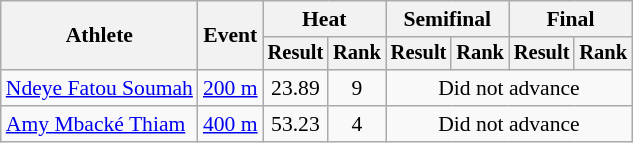<table class="wikitable" style="font-size:90%">
<tr>
<th rowspan="2">Athlete</th>
<th rowspan="2">Event</th>
<th colspan="2">Heat</th>
<th colspan="2">Semifinal</th>
<th colspan="2">Final</th>
</tr>
<tr style="font-size:95%">
<th>Result</th>
<th>Rank</th>
<th>Result</th>
<th>Rank</th>
<th>Result</th>
<th>Rank</th>
</tr>
<tr align=center>
<td align=left><a href='#'>Ndeye Fatou Soumah</a></td>
<td align=left><a href='#'>200 m</a></td>
<td>23.89</td>
<td>9</td>
<td colspan=4>Did not advance</td>
</tr>
<tr align=center>
<td align=left><a href='#'>Amy Mbacké Thiam</a></td>
<td align=left><a href='#'>400 m</a></td>
<td>53.23</td>
<td>4</td>
<td colspan=4>Did not advance</td>
</tr>
</table>
